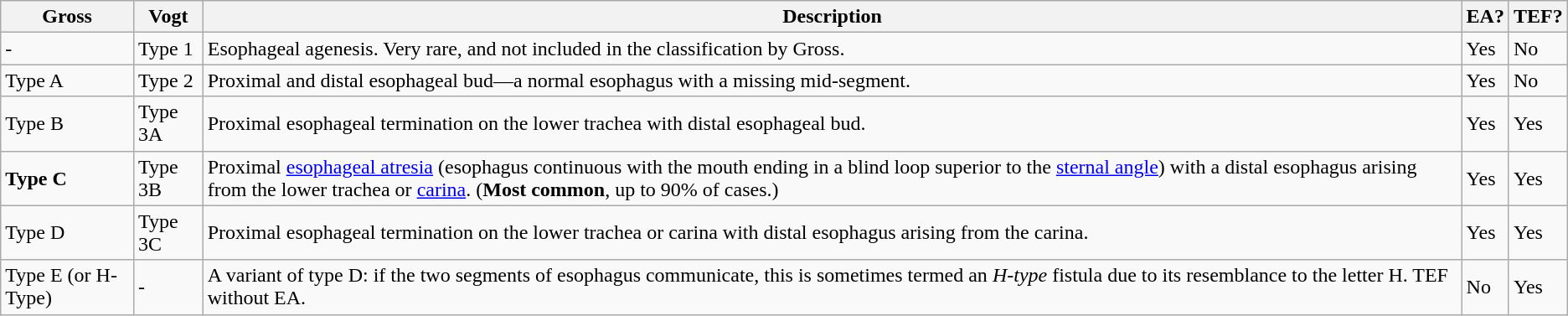<table class="wikitable">
<tr>
<th>Gross</th>
<th>Vogt</th>
<th>Description</th>
<th>EA?</th>
<th>TEF?</th>
</tr>
<tr>
<td>-</td>
<td>Type 1</td>
<td>Esophageal agenesis. Very rare, and not included in the classification by Gross.</td>
<td>Yes</td>
<td>No</td>
</tr>
<tr>
<td>Type A</td>
<td>Type 2</td>
<td>Proximal and distal esophageal bud—a normal esophagus with a missing mid-segment.</td>
<td>Yes</td>
<td>No</td>
</tr>
<tr>
<td>Type B</td>
<td>Type 3A</td>
<td>Proximal esophageal termination on the lower trachea with distal esophageal bud.</td>
<td>Yes</td>
<td>Yes</td>
</tr>
<tr>
<td><strong>Type C</strong></td>
<td>Type 3B</td>
<td>Proximal <a href='#'>esophageal atresia</a> (esophagus continuous with the mouth ending in a blind loop superior to the <a href='#'>sternal angle</a>) with a distal esophagus arising from the lower trachea or <a href='#'>carina</a>.  (<strong>Most common</strong>, up to 90% of cases.)</td>
<td>Yes</td>
<td>Yes</td>
</tr>
<tr>
<td>Type D</td>
<td>Type 3C</td>
<td>Proximal esophageal termination on the lower trachea or carina with distal esophagus arising from the carina.</td>
<td>Yes</td>
<td>Yes</td>
</tr>
<tr>
<td>Type E (or H-Type)</td>
<td>-</td>
<td>A variant of type D: if the two segments of esophagus communicate, this is sometimes termed an <em>H-type</em> fistula due to its resemblance to the letter H. TEF without EA.</td>
<td>No</td>
<td>Yes</td>
</tr>
</table>
